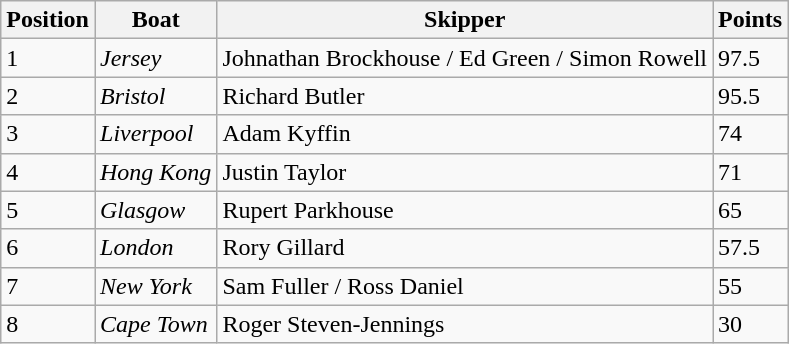<table class="wikitable">
<tr>
<th>Position</th>
<th>Boat</th>
<th>Skipper</th>
<th>Points</th>
</tr>
<tr>
<td>1</td>
<td><em>Jersey</em></td>
<td>Johnathan Brockhouse / Ed Green / Simon Rowell</td>
<td>97.5</td>
</tr>
<tr>
<td>2</td>
<td><em>Bristol</em></td>
<td>Richard Butler</td>
<td>95.5</td>
</tr>
<tr>
<td>3</td>
<td><em>Liverpool</em></td>
<td>Adam Kyffin</td>
<td>74</td>
</tr>
<tr>
<td>4</td>
<td><em>Hong Kong</em></td>
<td>Justin Taylor</td>
<td>71</td>
</tr>
<tr>
<td>5</td>
<td><em>Glasgow</em></td>
<td>Rupert Parkhouse</td>
<td>65</td>
</tr>
<tr>
<td>6</td>
<td><em>London</em></td>
<td>Rory Gillard</td>
<td>57.5</td>
</tr>
<tr>
<td>7</td>
<td><em>New York</em></td>
<td>Sam Fuller / Ross Daniel</td>
<td>55</td>
</tr>
<tr>
<td>8</td>
<td><em>Cape Town</em></td>
<td>Roger Steven-Jennings</td>
<td>30</td>
</tr>
</table>
